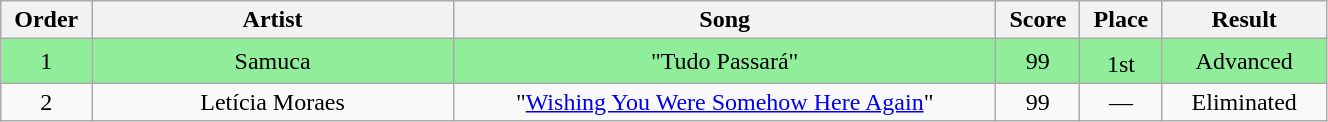<table class="wikitable" style="text-align:center; width:70%;">
<tr>
<th scope="col" width="05%">Order</th>
<th scope="col" width="22%">Artist</th>
<th scope="col" width="33%">Song</th>
<th scope="col" width="05%">Score</th>
<th scope="col" width="05%">Place</th>
<th scope="col" width="10%">Result</th>
</tr>
<tr bgcolor=90EE9B>
<td>1</td>
<td>Samuca</td>
<td>"Tudo Passará"</td>
<td>99</td>
<td>1st<sup></sup></td>
<td>Advanced</td>
</tr>
<tr>
<td>2</td>
<td>Letícia Moraes</td>
<td>"<a href='#'>Wishing You Were Somehow Here Again</a>"</td>
<td>99</td>
<td>—</td>
<td>Eliminated</td>
</tr>
</table>
